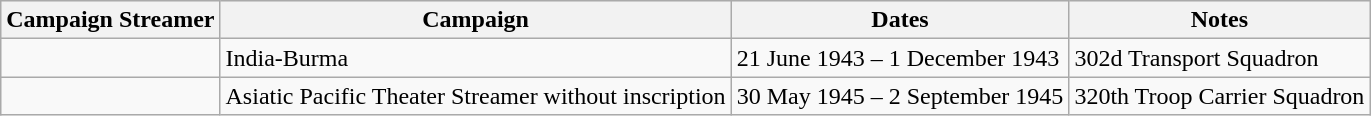<table class="wikitable">
<tr style="background:#efefef;">
<th>Campaign Streamer</th>
<th>Campaign</th>
<th>Dates</th>
<th>Notes</th>
</tr>
<tr>
<td></td>
<td>India-Burma</td>
<td>21 June 1943 – 1 December 1943</td>
<td>302d Transport Squadron</td>
</tr>
<tr>
<td></td>
<td>Asiatic Pacific Theater Streamer without inscription</td>
<td>30 May 1945 – 2 September 1945</td>
<td>320th Troop Carrier Squadron</td>
</tr>
</table>
